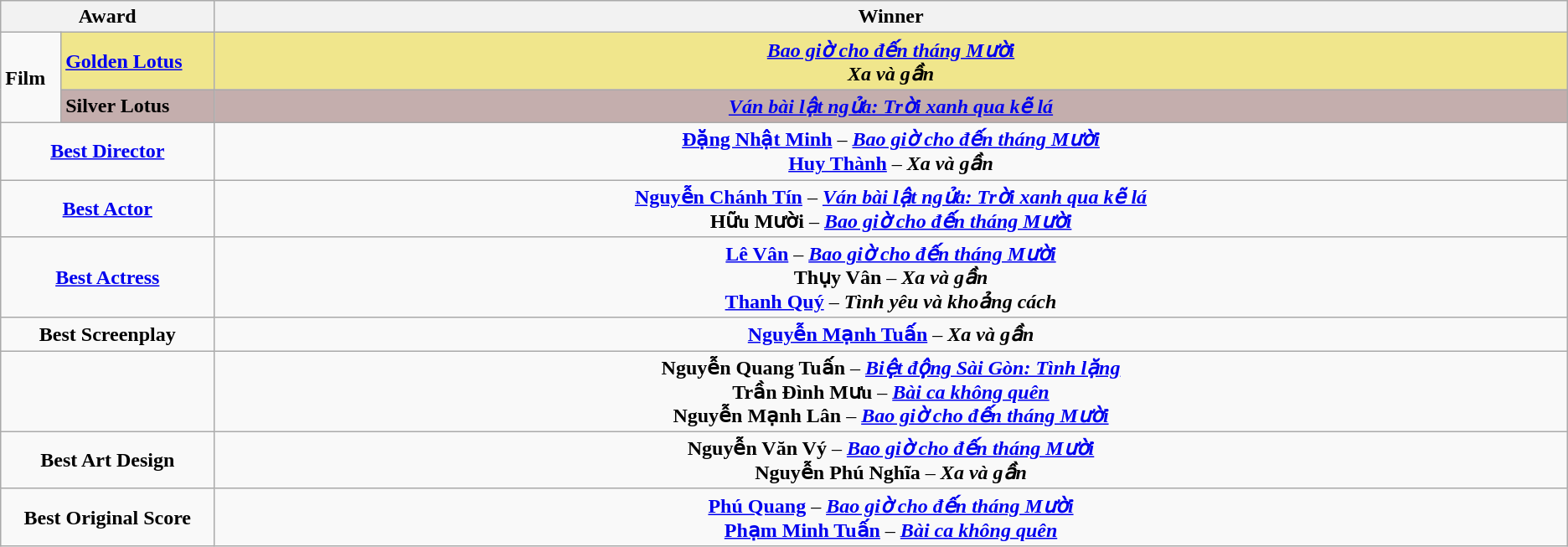<table class=wikitable>
<tr>
<th width="12%" colspan="2">Award</th>
<th width="76%">Winner</th>
</tr>
<tr>
<td rowspan="2"><strong>Film</strong></td>
<td style="background:#F0E68C"><strong><a href='#'>Golden Lotus</a></strong></td>
<td style="background:#F0E68C" align=center><strong><em><a href='#'>Bao giờ cho đến tháng Mười</a></em></strong><br><strong><em>Xa và gần</em></strong></td>
</tr>
<tr>
<td style="background:#C4AEAD"><strong>Silver Lotus</strong></td>
<td style="background:#C4AEAD" align=center><strong><em><a href='#'>Ván bài lật ngửa: Trời xanh qua kẽ lá</a></em></strong></td>
</tr>
<tr>
<td colspan="2" align=center><strong><a href='#'>Best Director</a></strong></td>
<td align=center><strong><a href='#'>Đặng Nhật Minh</a></strong> – <strong><em><a href='#'>Bao giờ cho đến tháng Mười</a></em></strong><br><strong><a href='#'>Huy Thành</a></strong> – <strong><em>Xa và gần</em></strong></td>
</tr>
<tr>
<td colspan="2" align=center><strong><a href='#'>Best Actor</a></strong></td>
<td align=center><strong><a href='#'>Nguyễn Chánh Tín</a></strong> – <strong><em><a href='#'>Ván bài lật ngửa: Trời xanh qua kẽ lá</a></em></strong><br> <strong>Hữu Mười</strong> – <strong><em><a href='#'>Bao giờ cho đến tháng Mười</a></em></strong></td>
</tr>
<tr>
<td colspan="2" align=center><strong><a href='#'>Best Actress</a></strong></td>
<td align=center><strong><a href='#'>Lê Vân</a></strong> – <strong><em><a href='#'>Bao giờ cho đến tháng Mười</a></em></strong><br><strong>Thụy Vân</strong> – <strong><em>Xa và gần</em></strong><br><strong><a href='#'>Thanh Quý</a></strong> – <strong><em>Tình yêu và khoảng cách</em></strong></td>
</tr>
<tr>
<td colspan="2" align=center><strong>Best Screenplay</strong></td>
<td align=center><strong><a href='#'>Nguyễn Mạnh Tuấn</a></strong> – <strong><em>Xa và gần</em></strong></td>
</tr>
<tr>
<td colspan="2" align=center><strong></strong></td>
<td align=center><strong>Nguyễn Quang Tuấn</strong> – <strong><em><a href='#'>Biệt động Sài Gòn: Tình lặng</a></em></strong><br><strong>Trần Đình Mưu</strong> – <strong><em><a href='#'>Bài ca không quên</a></em></strong><br><strong>Nguyễn Mạnh Lân</strong> – <strong><em><a href='#'>Bao giờ cho đến tháng Mười</a></em></strong></td>
</tr>
<tr>
<td colspan="2" align=center><strong>Best Art Design</strong></td>
<td align=center><strong>Nguyễn Văn Vý</strong> – <strong><em><a href='#'>Bao giờ cho đến tháng Mười</a></em></strong><br><strong>Nguyễn Phú Nghĩa</strong> – <strong><em>Xa và gần</em></strong></td>
</tr>
<tr>
<td colspan="2" align=center><strong>Best Original Score</strong></td>
<td align=center><strong><a href='#'>Phú Quang</a></strong> – <strong><em><a href='#'>Bao giờ cho đến tháng Mười</a></em></strong><br><strong><a href='#'>Phạm Minh Tuấn</a></strong> – <strong><em><a href='#'>Bài ca không quên</a></em></strong></td>
</tr>
</table>
